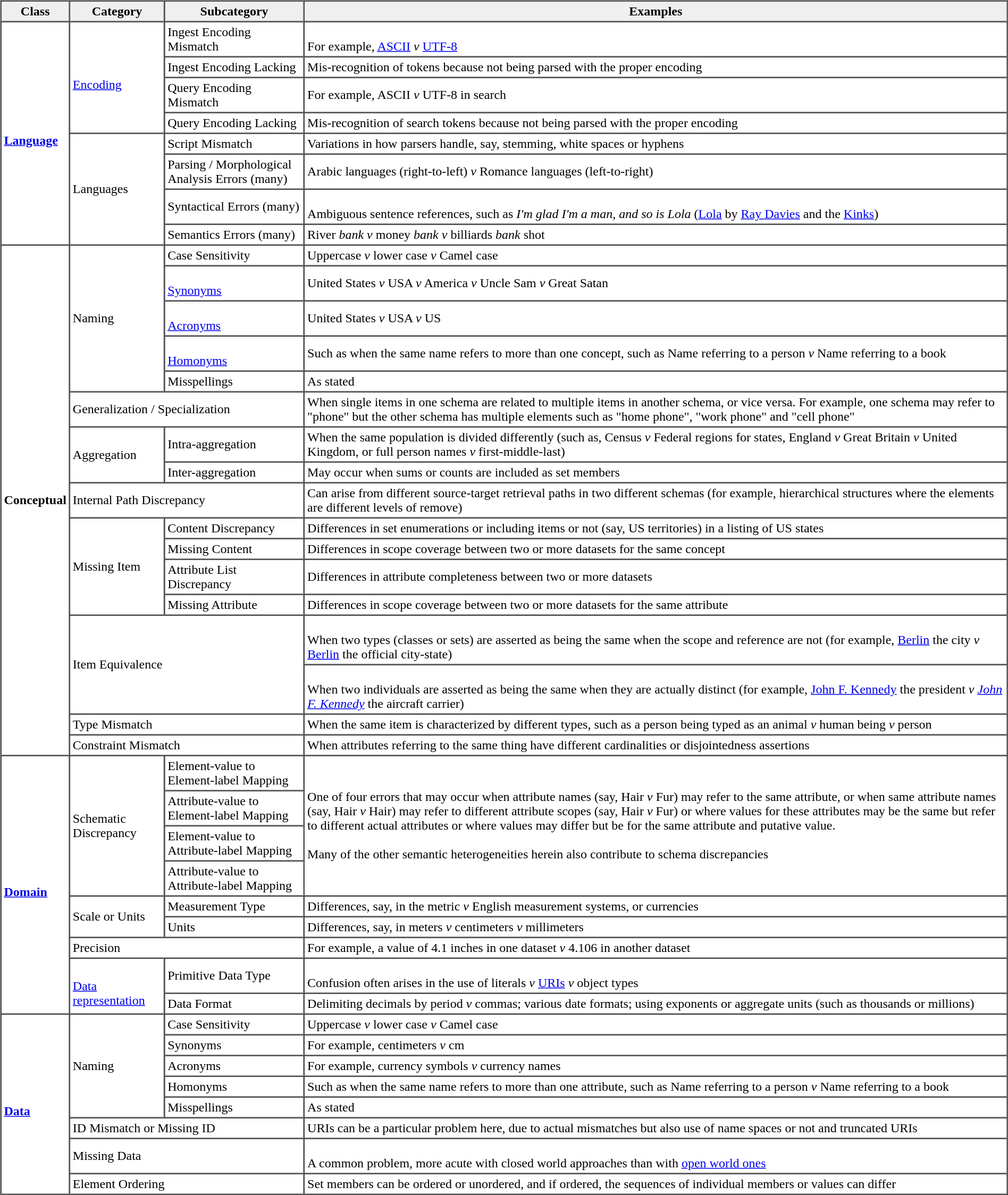<table style="text-align: left; width: 100%;" border="1" cellpadding="3" cellspacing="0">
<tr>
<td style="vertical-align: middle; text-align: center; font-weight: bold; background: #EFEFEF">Class</td>
<td style="vertical-align: middle; text-align: center; font-weight: bold; background: #EFEFEF">Category</td>
<td style="vertical-align: middle; text-align: center; font-weight: bold; background: #EFEFEF">Subcategory</td>
<td style="vertical-align: middle; text-align: center; font-weight: bold; background: #EFEFEF">Examples</td>
</tr>
<tr>
<td rowspan="8" colspan="1"><br><strong><a href='#'>Language</a></strong></td>
<td rowspan="4" colspan="1"><br><a href='#'>Encoding</a></td>
<td>Ingest Encoding Mismatch</td>
<td><br>For example, <a href='#'>ASCII</a> <em>v</em> <a href='#'>UTF-8</a></td>
</tr>
<tr>
<td>Ingest Encoding Lacking</td>
<td>Mis-recognition of tokens because not being parsed with the proper encoding</td>
</tr>
<tr>
<td>Query Encoding Mismatch</td>
<td>For example, ASCII <em>v</em> UTF-8 in search</td>
</tr>
<tr>
<td>Query Encoding Lacking</td>
<td>Mis-recognition of search tokens because not being parsed with the proper encoding</td>
</tr>
<tr>
<td rowspan="4" colspan="1">Languages</td>
<td>Script Mismatch</td>
<td>Variations in how parsers handle, say, stemming, white spaces or hyphens</td>
</tr>
<tr>
<td>Parsing / Morphological Analysis Errors (many)</td>
<td>Arabic languages (right-to-left) <em>v</em> Romance languages (left-to-right)</td>
</tr>
<tr>
<td>Syntactical Errors (many)</td>
<td><br>Ambiguous sentence references, such as <em>I'm glad I'm a man, and so is Lola</em> (<a href='#'>Lola</a> by <a href='#'>Ray Davies</a> and the <a href='#'>Kinks</a>)</td>
</tr>
<tr>
<td>Semantics Errors (many)</td>
<td>River <em>bank</em> <em>v</em> money <em>bank</em> <em>v</em> billiards <em>bank</em> shot</td>
</tr>
<tr>
<td rowspan="17" colspan="1"><strong>Conceptual</strong></td>
<td rowspan="5" colspan="1">Naming</td>
<td>Case Sensitivity</td>
<td>Uppercase <em>v</em> lower case <em>v</em> Camel case</td>
</tr>
<tr>
<td><br><a href='#'>Synonyms</a></td>
<td>United States <em>v</em> USA <em>v</em> America <em>v</em> Uncle Sam <em>v</em> Great Satan</td>
</tr>
<tr>
<td><br><a href='#'>Acronyms</a></td>
<td>United States <em>v</em> USA <em>v</em> US</td>
</tr>
<tr>
<td><br><a href='#'>Homonyms</a></td>
<td>Such as when the same name refers to more than one concept, such as Name referring to a person <em>v</em> Name referring to a book</td>
</tr>
<tr>
<td>Misspellings</td>
<td>As stated</td>
</tr>
<tr>
<td rowspan="1" colspan="2">Generalization / Specialization</td>
<td>When single items in one schema are related to multiple items in another schema, or vice versa. For example, one schema may refer to "phone" but the other schema has multiple elements such as "home phone", "work phone" and "cell phone"</td>
</tr>
<tr>
<td rowspan="2" colspan="1">Aggregation</td>
<td>Intra-aggregation</td>
<td>When the same population is divided differently (such as, Census <em>v</em> Federal regions for states, England <em>v</em> Great Britain <em>v</em> United Kingdom, or full person names <em>v</em> first-middle-last)</td>
</tr>
<tr>
<td>Inter-aggregation</td>
<td>May occur when sums or counts are included as set members</td>
</tr>
<tr>
<td rowspan="1" colspan="2">Internal Path Discrepancy</td>
<td>Can arise from different source-target retrieval paths in two different schemas (for example, hierarchical structures where the elements are different levels of remove)</td>
</tr>
<tr>
<td rowspan="4" colspan="1">Missing Item</td>
<td>Content Discrepancy</td>
<td>Differences in set enumerations or including items or not (say, US territories) in a listing of US states</td>
</tr>
<tr>
<td>Missing Content</td>
<td>Differences in scope coverage between two or more datasets for the same concept</td>
</tr>
<tr>
<td>Attribute List Discrepancy</td>
<td>Differences in attribute completeness between two or more datasets</td>
</tr>
<tr>
<td>Missing Attribute</td>
<td>Differences in scope coverage between two or more datasets for the same attribute</td>
</tr>
<tr>
<td rowspan="2" colspan="2">Item Equivalence</td>
<td><br>When two types (classes or sets) are asserted as being the same when the scope and reference are not (for example, <a href='#'>Berlin</a> the city <em>v</em>  <a href='#'>Berlin</a> the official city-state)</td>
</tr>
<tr>
<td><br>When two individuals are asserted as being the same when they are actually distinct (for example, <a href='#'>John F. Kennedy</a> the president <em>v</em>  <a href='#'><em>John F. Kennedy</em></a> the aircraft carrier)</td>
</tr>
<tr>
<td rowspan="1" colspan="2">Type Mismatch</td>
<td>When the same item is characterized by different types, such as a person being typed as an animal <em>v</em> human being <em>v</em> person</td>
</tr>
<tr>
<td rowspan="1" colspan="2">Constraint Mismatch</td>
<td>When attributes referring to the same thing have different cardinalities or disjointedness assertions</td>
</tr>
<tr>
<td rowspan="9" colspan="1"><br><strong><a href='#'>Domain</a></strong></td>
<td rowspan="4" colspan="1">Schematic Discrepancy</td>
<td>Element-value to Element-label Mapping</td>
<td rowspan="4" colspan="1">One of four errors that may occur when attribute names (say, Hair <em>v</em> Fur) may refer to the same attribute, or when same attribute names (say, Hair <em>v</em> Hair) may refer to different attribute scopes (say, Hair <em>v</em> Fur) or where values for these attributes may be the same but refer to different actual attributes or where values may differ but be for the same attribute and putative value. <br><br> Many of the other semantic heterogeneities herein also contribute to schema discrepancies</td>
</tr>
<tr>
<td>Attribute-value to Element-label Mapping</td>
</tr>
<tr>
<td>Element-value to Attribute-label Mapping</td>
</tr>
<tr>
<td>Attribute-value to Attribute-label Mapping</td>
</tr>
<tr>
<td rowspan="2" colspan="1">Scale or Units</td>
<td>Measurement Type</td>
<td>Differences, say, in the metric <em>v</em> English measurement systems, or currencies</td>
</tr>
<tr>
<td>Units</td>
<td>Differences, say, in meters <em>v</em> centimeters <em>v</em> millimeters</td>
</tr>
<tr>
<td rowspan="1" colspan="2">Precision</td>
<td>For example, a value of 4.1 inches in one dataset <em>v</em> 4.106 in another dataset</td>
</tr>
<tr>
<td rowspan="2" colspan="1"><br><a href='#'>Data representation</a></td>
<td>Primitive Data Type</td>
<td><br>Confusion often arises in the use of literals <em>v</em> <a href='#'>URIs</a> <em>v</em> object types</td>
</tr>
<tr>
<td>Data Format</td>
<td>Delimiting decimals by period <em>v</em> commas; various date formats; using exponents or aggregate units (such as thousands or millions)</td>
</tr>
<tr>
<td rowspan="8" colspan="1"><br><strong><a href='#'>Data</a></strong></td>
<td rowspan="5" colspan="1">Naming</td>
<td>Case Sensitivity</td>
<td>Uppercase <em>v</em> lower case <em>v</em> Camel case</td>
</tr>
<tr>
<td>Synonyms</td>
<td>For example, centimeters <em>v</em> cm</td>
</tr>
<tr>
<td>Acronyms</td>
<td>For example, currency symbols <em>v</em> currency names</td>
</tr>
<tr>
<td>Homonyms</td>
<td>Such as when the same name refers to more than one attribute, such as Name referring to a person <em>v</em> Name referring to a book</td>
</tr>
<tr>
<td>Misspellings</td>
<td>As stated</td>
</tr>
<tr>
<td rowspan="1" colspan="2">ID Mismatch or Missing ID</td>
<td>URIs can be a particular problem here, due to actual mismatches but also use of name spaces or not and truncated URIs</td>
</tr>
<tr>
<td rowspan="1" colspan="2">Missing Data</td>
<td><br>A common problem, more acute with closed world approaches than with <a href='#'>open world ones</a></td>
</tr>
<tr>
<td rowspan="1" colspan="2">Element Ordering</td>
<td>Set members can be ordered or unordered, and if ordered, the sequences of individual members or values can differ</td>
</tr>
</table>
